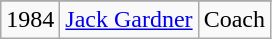<table class="wikitable">
<tr>
</tr>
<tr>
<td>1984</td>
<td><a href='#'>Jack Gardner</a></td>
<td>Coach</td>
</tr>
</table>
